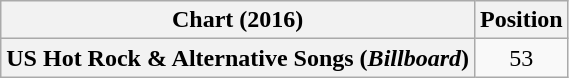<table class="wikitable plainrowheaders">
<tr />
<th>Chart (2016)</th>
<th>Position</th>
</tr>
<tr>
<th scope="row">US Hot Rock & Alternative Songs (<em>Billboard</em>)</th>
<td style="text-align:center;">53</td>
</tr>
</table>
